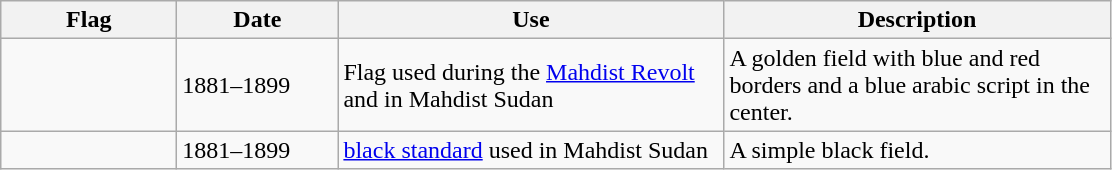<table class="wikitable">
<tr>
<th style="width:110px;">Flag</th>
<th style="width:100px;">Date</th>
<th style="width:250px;">Use</th>
<th style="width:250px;">Description</th>
</tr>
<tr>
<td></td>
<td>1881–1899</td>
<td>Flag used during the <a href='#'>Mahdist Revolt</a> and in Mahdist Sudan</td>
<td>A golden field with blue and red borders and a blue arabic script in the center.</td>
</tr>
<tr>
<td></td>
<td>1881–1899</td>
<td><a href='#'>black standard</a> used in Mahdist Sudan</td>
<td>A simple black field.</td>
</tr>
</table>
